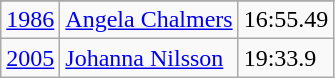<table class="wikitable">
<tr>
</tr>
<tr>
<td><a href='#'>1986</a></td>
<td><a href='#'>Angela Chalmers</a></td>
<td>16:55.49</td>
</tr>
<tr>
<td><a href='#'>2005</a></td>
<td><a href='#'>Johanna Nilsson</a></td>
<td>19:33.9</td>
</tr>
</table>
